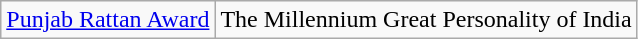<table class="wikitable">
<tr>
<td><a href='#'>Punjab Rattan Award</a></td>
<td>The Millennium Great Personality of India</td>
</tr>
</table>
